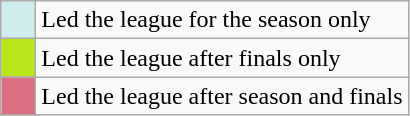<table class="wikitable">
<tr>
<td style="background:#CFECEC; width:1em"></td>
<td>Led the league for the season only</td>
</tr>
<tr>
<td style="background:#b7e718; width:1em"></td>
<td>Led the league after finals only</td>
</tr>
<tr>
<td style="background:#DD6E81; width:1em"></td>
<td>Led the league after season and finals</td>
</tr>
</table>
